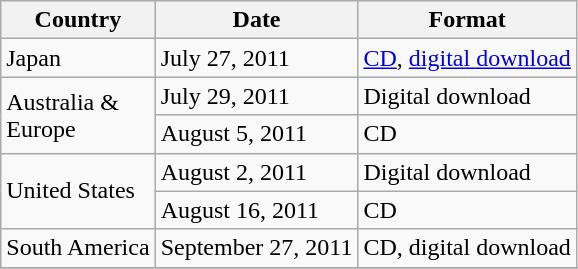<table class="wikitable">
<tr>
<th>Country</th>
<th>Date</th>
<th>Format</th>
</tr>
<tr>
<td>Japan</td>
<td>July 27, 2011</td>
<td><a href='#'>CD</a>, <a href='#'>digital download</a></td>
</tr>
<tr>
<td rowspan="2">Australia &<br>Europe</td>
<td>July 29, 2011</td>
<td>Digital download</td>
</tr>
<tr>
<td>August 5, 2011</td>
<td>CD</td>
</tr>
<tr>
<td rowspan="2">United States</td>
<td>August 2, 2011</td>
<td>Digital download</td>
</tr>
<tr>
<td>August 16, 2011</td>
<td>CD</td>
</tr>
<tr>
<td>South America</td>
<td>September 27, 2011</td>
<td>CD, digital download</td>
</tr>
<tr>
</tr>
</table>
